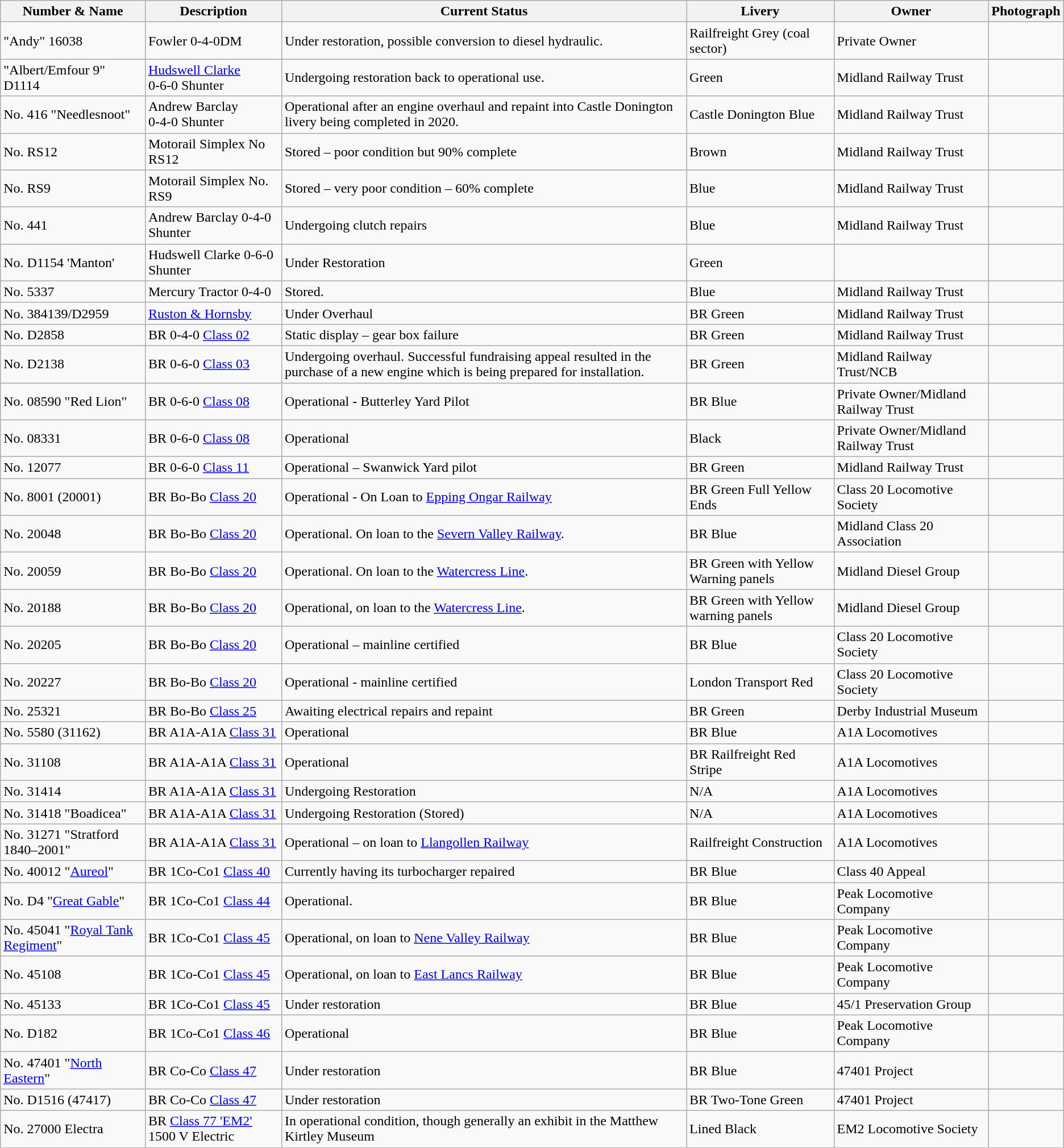<table class="wikitable">
<tr>
<th>Number & Name</th>
<th>Description</th>
<th>Current Status</th>
<th>Livery</th>
<th>Owner</th>
<th>Photograph</th>
</tr>
<tr>
<td>"Andy" 16038</td>
<td>Fowler 0-4-0DM</td>
<td>Under restoration, possible conversion to diesel hydraulic.</td>
<td>Railfreight Grey (coal sector)</td>
<td>Private Owner</td>
<td></td>
</tr>
<tr>
<td>"Albert/Emfour 9" D1114</td>
<td><a href='#'>Hudswell Clarke</a><br>0-6-0 Shunter</td>
<td>Undergoing restoration back to operational use.</td>
<td>Green</td>
<td>Midland Railway Trust</td>
<td></td>
</tr>
<tr>
<td>No. 416 "Needlesnoot"</td>
<td>Andrew Barclay<br>0-4-0 Shunter</td>
<td>Operational after an engine overhaul and repaint into Castle Donington livery being completed in 2020.</td>
<td>Castle Donington Blue</td>
<td>Midland Railway Trust</td>
<td></td>
</tr>
<tr>
<td>No. RS12</td>
<td>Motorail Simplex No RS12</td>
<td>Stored – poor condition but 90% complete</td>
<td>Brown</td>
<td>Midland Railway Trust</td>
<td></td>
</tr>
<tr>
<td>No. RS9</td>
<td>Motorail Simplex No. RS9</td>
<td>Stored – very poor condition – 60% complete</td>
<td>Blue</td>
<td>Midland Railway Trust</td>
<td></td>
</tr>
<tr>
<td>No. 441</td>
<td>Andrew Barclay 0-4-0 Shunter</td>
<td>Undergoing clutch repairs</td>
<td>Blue</td>
<td>Midland Railway Trust</td>
<td></td>
</tr>
<tr>
<td>No. D1154 'Manton'</td>
<td>Hudswell Clarke 0-6-0 Shunter</td>
<td>Under Restoration</td>
<td>Green</td>
<td></td>
<td></td>
</tr>
<tr>
<td>No. 5337</td>
<td>Mercury Tractor 0-4-0</td>
<td>Stored.</td>
<td>Blue</td>
<td>Midland Railway Trust</td>
<td></td>
</tr>
<tr>
<td>No. 384139/D2959</td>
<td><a href='#'>Ruston & Hornsby</a></td>
<td>Under Overhaul</td>
<td>BR Green</td>
<td>Midland Railway Trust</td>
<td></td>
</tr>
<tr>
<td>No. D2858</td>
<td>BR 0-4-0 <a href='#'>Class 02</a></td>
<td>Static display – gear box failure</td>
<td>BR Green</td>
<td>Midland Railway Trust</td>
<td></td>
</tr>
<tr>
<td>No. D2138</td>
<td>BR 0-6-0 <a href='#'>Class 03</a></td>
<td>Undergoing overhaul. Successful fundraising appeal resulted in the purchase of a new engine which is being prepared for installation.</td>
<td>BR Green</td>
<td>Midland Railway Trust/NCB</td>
<td></td>
</tr>
<tr>
<td>No. 08590 "Red Lion"</td>
<td>BR 0-6-0 <a href='#'>Class 08</a></td>
<td>Operational - Butterley Yard Pilot</td>
<td>BR Blue</td>
<td>Private Owner/Midland Railway Trust</td>
<td></td>
</tr>
<tr>
<td>No. 08331</td>
<td>BR 0-6-0 <a href='#'>Class 08</a></td>
<td>Operational</td>
<td>Black</td>
<td>Private Owner/Midland Railway Trust</td>
<td></td>
</tr>
<tr>
<td>No. 12077</td>
<td>BR 0-6-0 <a href='#'>Class 11</a></td>
<td>Operational – Swanwick Yard pilot</td>
<td>BR Green</td>
<td>Midland Railway Trust</td>
<td></td>
</tr>
<tr>
<td>No. 8001 (20001)</td>
<td>BR Bo-Bo <a href='#'>Class 20</a></td>
<td>Operational - On Loan to <a href='#'>Epping Ongar Railway</a></td>
<td>BR Green Full Yellow Ends</td>
<td>Class 20 Locomotive Society</td>
<td></td>
</tr>
<tr>
<td>No. 20048</td>
<td>BR Bo-Bo <a href='#'>Class 20</a></td>
<td>Operational. On loan to the <a href='#'>Severn Valley Railway</a>.</td>
<td>BR Blue</td>
<td>Midland Class 20 Association</td>
<td></td>
</tr>
<tr>
<td>No. 20059</td>
<td>BR Bo-Bo <a href='#'>Class 20</a></td>
<td>Operational. On loan to the <a href='#'>Watercress Line</a>.</td>
<td>BR Green with Yellow Warning panels</td>
<td>Midland Diesel Group</td>
<td></td>
</tr>
<tr>
<td>No. 20188</td>
<td>BR Bo-Bo <a href='#'>Class 20</a></td>
<td>Operational, on loan to the <a href='#'>Watercress Line</a>.</td>
<td>BR Green with Yellow warning panels</td>
<td>Midland Diesel Group</td>
<td></td>
</tr>
<tr>
<td>No. 20205</td>
<td>BR Bo-Bo <a href='#'>Class 20</a></td>
<td>Operational – mainline certified</td>
<td>BR Blue</td>
<td>Class 20 Locomotive Society</td>
<td></td>
</tr>
<tr>
<td>No. 20227</td>
<td>BR Bo-Bo <a href='#'>Class 20</a></td>
<td>Operational - mainline certified</td>
<td>London Transport Red</td>
<td>Class 20 Locomotive Society</td>
<td></td>
</tr>
<tr>
<td>No. 25321</td>
<td>BR Bo-Bo <a href='#'>Class 25</a></td>
<td>Awaiting electrical repairs and repaint</td>
<td>BR Green</td>
<td>Derby Industrial Museum</td>
<td></td>
</tr>
<tr>
<td>No. 5580 (31162)</td>
<td>BR A1A-A1A <a href='#'>Class 31</a></td>
<td>Operational </td>
<td>BR Blue</td>
<td>A1A Locomotives</td>
<td></td>
</tr>
<tr>
<td>No. 31108</td>
<td>BR A1A-A1A <a href='#'>Class 31</a></td>
<td>Operational </td>
<td>BR Railfreight Red Stripe</td>
<td>A1A Locomotives</td>
<td></td>
</tr>
<tr>
<td>No. 31414</td>
<td>BR A1A-A1A <a href='#'>Class 31</a></td>
<td>Undergoing Restoration </td>
<td>N/A</td>
<td>A1A Locomotives</td>
<td></td>
</tr>
<tr>
<td>No. 31418 "Boadicea"</td>
<td>BR A1A-A1A <a href='#'>Class 31</a></td>
<td>Undergoing Restoration (Stored) </td>
<td>N/A</td>
<td>A1A Locomotives</td>
<td></td>
</tr>
<tr>
<td>No. 31271 "Stratford 1840–2001"</td>
<td>BR A1A-A1A <a href='#'>Class 31</a></td>
<td>Operational –  on loan to <a href='#'>Llangollen Railway</a></td>
<td>Railfreight Construction</td>
<td>A1A Locomotives</td>
<td></td>
</tr>
<tr>
<td>No. 40012 "<a href='#'>Aureol</a>"</td>
<td>BR 1Co-Co1 <a href='#'>Class 40</a></td>
<td>Currently having its turbocharger repaired</td>
<td>BR Blue</td>
<td>Class 40 Appeal</td>
<td></td>
</tr>
<tr>
<td>No. D4 "<a href='#'>Great Gable</a>"</td>
<td>BR 1Co-Co1 <a href='#'>Class 44</a></td>
<td>Operational.</td>
<td>BR Blue</td>
<td>Peak Locomotive Company</td>
<td></td>
</tr>
<tr>
<td>No. 45041 "<a href='#'>Royal Tank Regiment</a>"</td>
<td>BR 1Co-Co1 <a href='#'>Class 45</a></td>
<td>Operational, on loan to <a href='#'>Nene Valley Railway</a></td>
<td>BR Blue</td>
<td>Peak Locomotive Company</td>
<td></td>
</tr>
<tr>
<td>No. 45108</td>
<td>BR 1Co-Co1 <a href='#'>Class 45</a></td>
<td>Operational, on loan to <a href='#'>East Lancs Railway</a></td>
<td>BR Blue</td>
<td>Peak Locomotive Company</td>
<td></td>
</tr>
<tr>
<td>No. 45133</td>
<td>BR 1Co-Co1 <a href='#'>Class 45</a></td>
<td>Under restoration </td>
<td>BR Blue</td>
<td>45/1 Preservation Group</td>
<td></td>
</tr>
<tr>
<td>No. D182</td>
<td>BR 1Co-Co1 <a href='#'>Class 46</a></td>
<td>Operational </td>
<td>BR Blue</td>
<td>Peak Locomotive Company</td>
<td></td>
</tr>
<tr>
<td>No. 47401 "<a href='#'>North Eastern</a>"</td>
<td>BR Co-Co <a href='#'>Class 47</a></td>
<td>Under restoration</td>
<td>BR Blue</td>
<td>47401 Project</td>
<td></td>
</tr>
<tr>
<td>No. D1516 (47417)</td>
<td>BR Co-Co <a href='#'>Class 47</a></td>
<td>Under restoration </td>
<td>BR Two-Tone Green</td>
<td>47401 Project</td>
<td></td>
</tr>
<tr>
<td>No. 27000 Electra</td>
<td>BR <a href='#'>Class 77 'EM2'</a> 1500 V Electric</td>
<td>In operational condition, though generally an exhibit in the Matthew Kirtley Museum </td>
<td>Lined Black</td>
<td>EM2 Locomotive Society</td>
<td></td>
</tr>
</table>
